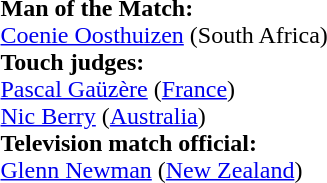<table style="width:50%">
<tr>
<td><br><strong>Man of the Match:</strong>
<br><a href='#'>Coenie Oosthuizen</a> (South Africa)<br><strong>Touch judges:</strong>
<br><a href='#'>Pascal Gaüzère</a> (<a href='#'>France</a>)
<br><a href='#'>Nic Berry</a> (<a href='#'>Australia</a>)
<br><strong>Television match official:</strong>
<br><a href='#'>Glenn Newman</a> (<a href='#'>New Zealand</a>)</td>
</tr>
</table>
